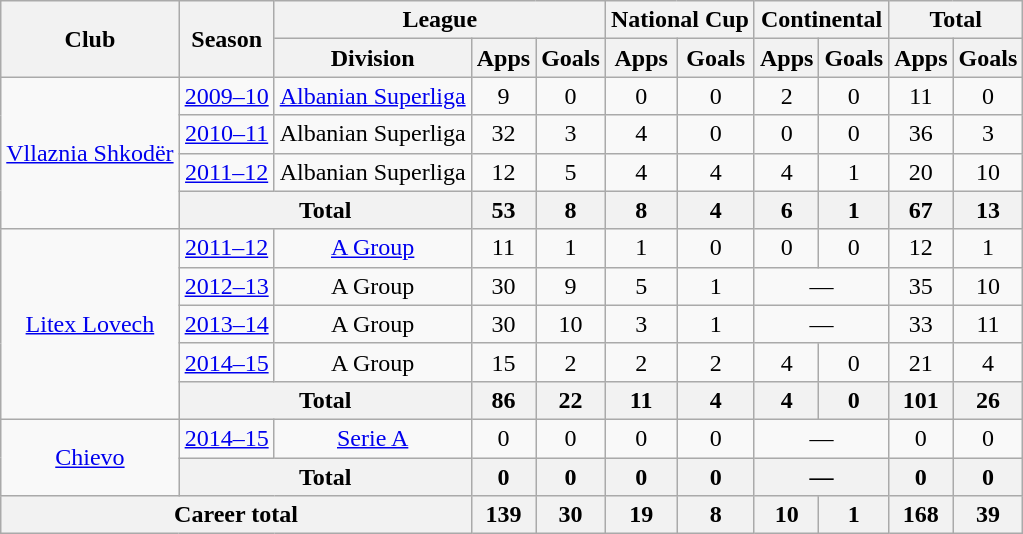<table class="wikitable" style="text-align:center">
<tr>
<th rowspan="2">Club</th>
<th rowspan="2">Season</th>
<th colspan="3">League</th>
<th colspan="2">National Cup</th>
<th colspan="2">Continental</th>
<th colspan="2">Total</th>
</tr>
<tr>
<th>Division</th>
<th>Apps</th>
<th>Goals</th>
<th>Apps</th>
<th>Goals</th>
<th>Apps</th>
<th>Goals</th>
<th>Apps</th>
<th>Goals</th>
</tr>
<tr>
<td rowspan="4"><a href='#'>Vllaznia Shkodër</a></td>
<td><a href='#'>2009–10</a></td>
<td><a href='#'>Albanian Superliga</a></td>
<td>9</td>
<td>0</td>
<td>0</td>
<td>0</td>
<td>2</td>
<td>0</td>
<td>11</td>
<td>0</td>
</tr>
<tr>
<td><a href='#'>2010–11</a></td>
<td>Albanian Superliga</td>
<td>32</td>
<td>3</td>
<td>4</td>
<td>0</td>
<td>0</td>
<td>0</td>
<td>36</td>
<td>3</td>
</tr>
<tr>
<td><a href='#'>2011–12</a></td>
<td>Albanian Superliga</td>
<td>12</td>
<td>5</td>
<td>4</td>
<td>4</td>
<td>4</td>
<td>1</td>
<td>20</td>
<td>10</td>
</tr>
<tr>
<th colspan="2">Total</th>
<th>53</th>
<th>8</th>
<th>8</th>
<th>4</th>
<th>6</th>
<th>1</th>
<th>67</th>
<th>13</th>
</tr>
<tr>
<td rowspan="5"><a href='#'>Litex Lovech</a></td>
<td><a href='#'>2011–12</a></td>
<td><a href='#'>A Group</a></td>
<td>11</td>
<td>1</td>
<td>1</td>
<td>0</td>
<td>0</td>
<td>0</td>
<td>12</td>
<td>1</td>
</tr>
<tr>
<td><a href='#'>2012–13</a></td>
<td>A Group</td>
<td>30</td>
<td>9</td>
<td>5</td>
<td>1</td>
<td colspan="2">—</td>
<td>35</td>
<td>10</td>
</tr>
<tr>
<td><a href='#'>2013–14</a></td>
<td>A Group</td>
<td>30</td>
<td>10</td>
<td>3</td>
<td>1</td>
<td colspan="2">—</td>
<td>33</td>
<td>11</td>
</tr>
<tr>
<td><a href='#'>2014–15</a></td>
<td>A Group</td>
<td>15</td>
<td>2</td>
<td>2</td>
<td>2</td>
<td>4</td>
<td>0</td>
<td>21</td>
<td>4</td>
</tr>
<tr>
<th colspan="2">Total</th>
<th>86</th>
<th>22</th>
<th>11</th>
<th>4</th>
<th>4</th>
<th>0</th>
<th>101</th>
<th>26</th>
</tr>
<tr>
<td rowspan="2"><a href='#'>Chievo</a></td>
<td><a href='#'>2014–15</a></td>
<td><a href='#'>Serie A</a></td>
<td>0</td>
<td>0</td>
<td>0</td>
<td>0</td>
<td colspan="2">—</td>
<td>0</td>
<td>0</td>
</tr>
<tr>
<th colspan="2">Total</th>
<th>0</th>
<th>0</th>
<th>0</th>
<th>0</th>
<th colspan="2">—</th>
<th>0</th>
<th>0</th>
</tr>
<tr>
<th colspan="3">Career total</th>
<th>139</th>
<th>30</th>
<th>19</th>
<th>8</th>
<th>10</th>
<th>1</th>
<th>168</th>
<th>39</th>
</tr>
</table>
